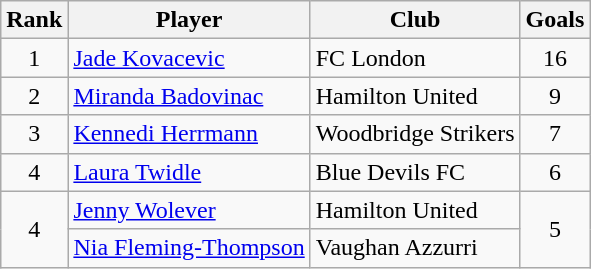<table class="wikitable">
<tr>
<th>Rank</th>
<th>Player</th>
<th>Club</th>
<th>Goals</th>
</tr>
<tr>
<td align=center>1</td>
<td><a href='#'>Jade Kovacevic</a></td>
<td>FC London</td>
<td align=center>16</td>
</tr>
<tr>
<td align=center>2</td>
<td><a href='#'>Miranda Badovinac</a></td>
<td>Hamilton United</td>
<td align=center>9</td>
</tr>
<tr>
<td align=center>3</td>
<td><a href='#'>Kennedi Herrmann</a></td>
<td>Woodbridge Strikers</td>
<td align=center>7</td>
</tr>
<tr>
<td align=center>4</td>
<td><a href='#'>Laura Twidle</a></td>
<td>Blue Devils FC</td>
<td align=center>6</td>
</tr>
<tr>
<td rowspan=2 align=center>4</td>
<td><a href='#'>Jenny Wolever</a></td>
<td>Hamilton United</td>
<td rowspan=2 align=center>5</td>
</tr>
<tr>
<td><a href='#'>Nia Fleming-Thompson</a></td>
<td>Vaughan Azzurri</td>
</tr>
</table>
